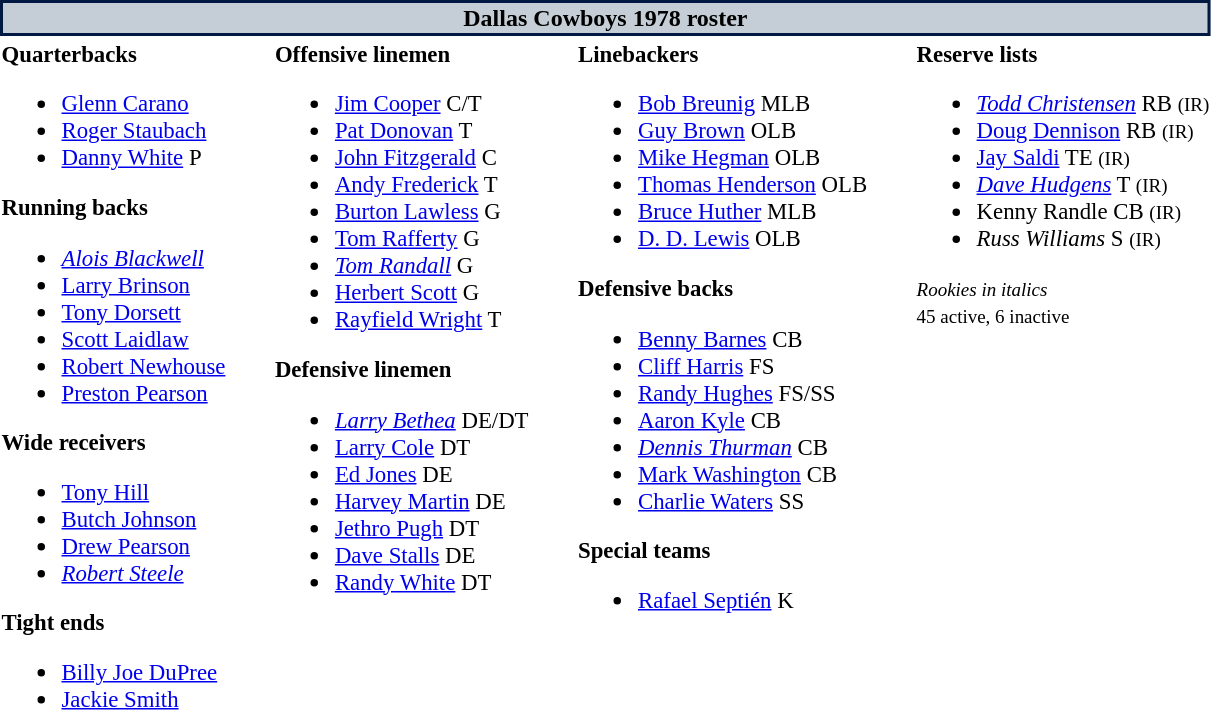<table class="toccolours" style="text-align: left;">
<tr>
<th colspan="7" style="background:#c5ced6; color:black; border: 2px solid #001942; text-align: center;">Dallas Cowboys 1978 roster</th>
</tr>
<tr>
<td style="font-size: 95%;" valign="top"><strong>Quarterbacks</strong><br><ul><li> <a href='#'>Glenn Carano</a></li><li> <a href='#'>Roger Staubach</a></li><li> <a href='#'>Danny White</a> P</li></ul><strong>Running backs</strong><ul><li> <em><a href='#'>Alois Blackwell</a></em></li><li> <a href='#'>Larry Brinson</a></li><li> <a href='#'>Tony Dorsett</a></li><li> <a href='#'>Scott Laidlaw</a></li><li> <a href='#'>Robert Newhouse</a></li><li> <a href='#'>Preston Pearson</a></li></ul><strong>Wide receivers</strong><ul><li> <a href='#'>Tony Hill</a></li><li> <a href='#'>Butch Johnson</a></li><li> <a href='#'>Drew Pearson</a></li><li> <em><a href='#'>Robert Steele</a></em></li></ul><strong>Tight ends</strong><ul><li> <a href='#'>Billy Joe DuPree</a></li><li> <a href='#'>Jackie Smith</a></li></ul></td>
<td style="width: 25px;"></td>
<td style="font-size: 95%;" valign="top"><strong>Offensive linemen</strong><br><ul><li> <a href='#'>Jim Cooper</a> C/T</li><li> <a href='#'>Pat Donovan</a> T</li><li> <a href='#'>John Fitzgerald</a> C</li><li> <a href='#'>Andy Frederick</a> T</li><li> <a href='#'>Burton Lawless</a> G</li><li> <a href='#'>Tom Rafferty</a> G</li><li> <em><a href='#'>Tom Randall</a></em> G</li><li> <a href='#'>Herbert Scott</a> G</li><li> <a href='#'>Rayfield Wright</a> T</li></ul><strong>Defensive linemen</strong><ul><li> <em><a href='#'>Larry Bethea</a></em> DE/DT</li><li> <a href='#'>Larry Cole</a> DT</li><li> <a href='#'>Ed Jones</a> DE</li><li> <a href='#'>Harvey Martin</a> DE</li><li> <a href='#'>Jethro Pugh</a> DT</li><li> <a href='#'>Dave Stalls</a> DE</li><li> <a href='#'>Randy White</a> DT</li></ul></td>
<td style="width: 25px;"></td>
<td style="font-size: 95%;" valign="top"><strong>Linebackers</strong><br><ul><li> <a href='#'>Bob Breunig</a> MLB</li><li> <a href='#'>Guy Brown</a> OLB</li><li> <a href='#'>Mike Hegman</a> OLB</li><li> <a href='#'>Thomas Henderson</a> OLB</li><li> <a href='#'>Bruce Huther</a> MLB</li><li> <a href='#'>D. D. Lewis</a> OLB</li></ul><strong>Defensive backs</strong><ul><li> <a href='#'>Benny Barnes</a> CB</li><li> <a href='#'>Cliff Harris</a> FS</li><li> <a href='#'>Randy Hughes</a> FS/SS</li><li> <a href='#'>Aaron Kyle</a> CB</li><li> <em><a href='#'>Dennis Thurman</a></em> CB</li><li> <a href='#'>Mark Washington</a> CB</li><li> <a href='#'>Charlie Waters</a> SS</li></ul><strong>Special teams</strong><ul><li> <a href='#'>Rafael Septién</a> K</li></ul></td>
<td style="width: 25px;"></td>
<td style="font-size: 95%;" valign="top"><strong>Reserve lists</strong><br><ul><li> <em><a href='#'>Todd Christensen</a></em> RB <small>(IR)</small> </li><li> <a href='#'>Doug Dennison</a> RB <small>(IR)</small> </li><li> <a href='#'>Jay Saldi</a> TE <small>(IR)</small> </li><li> <em><a href='#'>Dave Hudgens</a></em> T <small>(IR)</small> </li><li> Kenny Randle CB <small>(IR)</small> </li><li> <em>Russ Williams</em> S <small>(IR)</small> </li></ul><small><em>Rookies in italics</em><br>
45 active, 6 inactive</small></td>
</tr>
<tr>
</tr>
</table>
